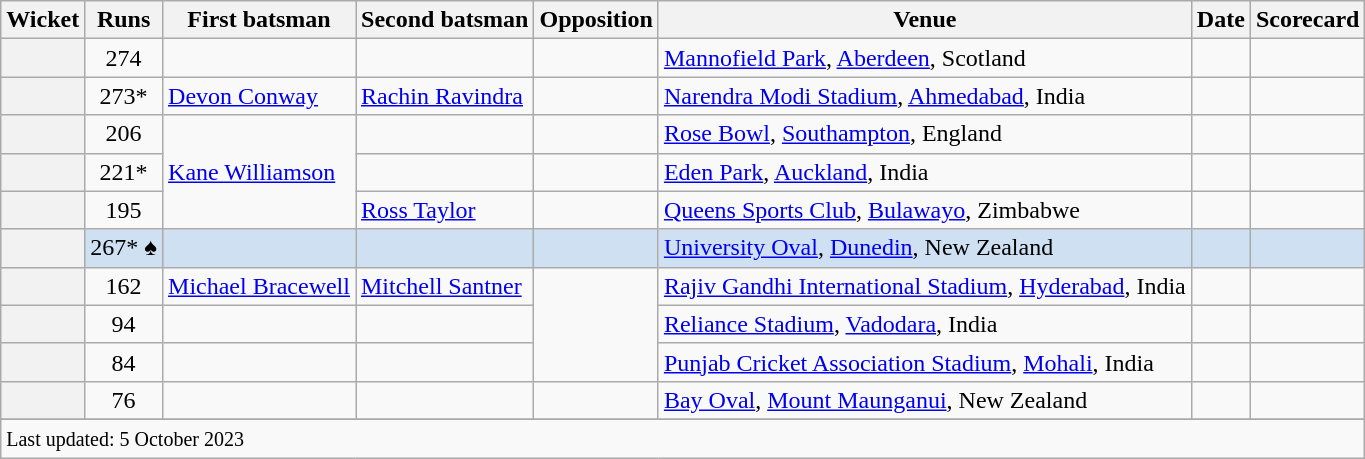<table class="wikitable plainrowheaders sortable">
<tr>
<th scope=col>Wicket</th>
<th scope=col>Runs</th>
<th scope=col>First batsman</th>
<th scope=col>Second batsman</th>
<th scope=col>Opposition</th>
<th scope=col>Venue</th>
<th scope=col>Date</th>
<th scope=col>Scorecard</th>
</tr>
<tr>
<th align=center></th>
<td scope=row style=text-align:center;>274</td>
<td></td>
<td></td>
<td></td>
<td><a href='#'>Mannofield Park</a>, <a href='#'>Aberdeen</a>, Scotland</td>
<td></td>
<td></td>
</tr>
<tr>
<th align=center></th>
<td scope=row style=text-align:center;>273*</td>
<td><a href='#'>Devon Conway</a></td>
<td><a href='#'>Rachin Ravindra</a></td>
<td></td>
<td><a href='#'>Narendra Modi Stadium</a>, <a href='#'>Ahmedabad</a>, India</td>
<td></td>
<td></td>
</tr>
<tr>
<th align=center></th>
<td scope=row style=text-align:center;>206</td>
<td rowspan=3><a href='#'>Kane Williamson</a></td>
<td></td>
<td></td>
<td><a href='#'>Rose Bowl</a>, <a href='#'>Southampton</a>, England</td>
<td></td>
<td></td>
</tr>
<tr>
<th align=center></th>
<td scope=row style="text-align:center;">221*</td>
<td></td>
<td></td>
<td><a href='#'>Eden Park</a>, <a href='#'>Auckland</a>, India</td>
<td></td>
<td></td>
</tr>
<tr>
<th align=center></th>
<td scope=row style=text-align:center;>195</td>
<td><a href='#'>Ross Taylor</a></td>
<td></td>
<td><a href='#'>Queens Sports Club</a>, <a href='#'>Bulawayo</a>, Zimbabwe</td>
<td></td>
<td></td>
</tr>
<tr style="background:#cee0f2;">
<th align=center></th>
<td scope=row style=text-align:center;>267* ♠</td>
<td></td>
<td></td>
<td></td>
<td><a href='#'>University Oval</a>, <a href='#'>Dunedin</a>, New Zealand</td>
<td></td>
<td></td>
</tr>
<tr>
<th align=center></th>
<td scope=row style=text-align:center;>162</td>
<td><a href='#'>Michael Bracewell</a></td>
<td><a href='#'>Mitchell Santner</a></td>
<td rowspan=3></td>
<td><a href='#'>Rajiv Gandhi International Stadium</a>, <a href='#'>Hyderabad</a>, India</td>
<td></td>
<td></td>
</tr>
<tr>
<th align=center></th>
<td scope=row style=text-align:center;>94</td>
<td></td>
<td></td>
<td><a href='#'>Reliance Stadium</a>, <a href='#'>Vadodara</a>, India</td>
<td></td>
<td></td>
</tr>
<tr>
<th align=center></th>
<td scope=row style=text-align:center;>84</td>
<td></td>
<td></td>
<td><a href='#'>Punjab Cricket Association Stadium</a>, <a href='#'>Mohali</a>, India</td>
<td></td>
<td></td>
</tr>
<tr>
<th align=center></th>
<td scope=row style=text-align:center;>76</td>
<td></td>
<td></td>
<td></td>
<td><a href='#'>Bay Oval</a>, <a href='#'>Mount Maunganui</a>, New Zealand</td>
<td></td>
<td></td>
</tr>
<tr>
</tr>
<tr class=sortbottom>
<td colspan=8><small>Last updated: 5 October 2023</small></td>
</tr>
</table>
